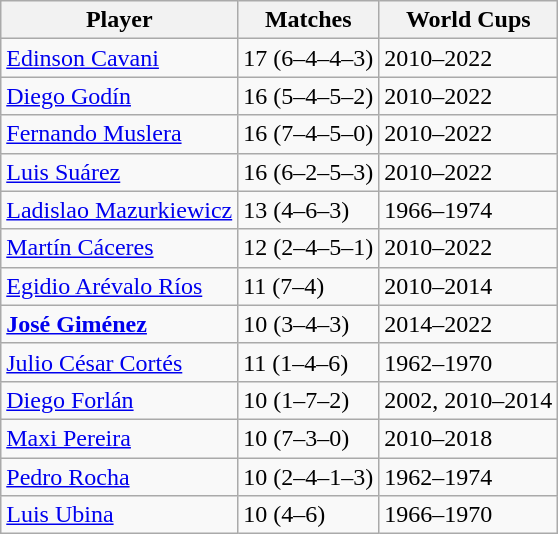<table class="wikitable">
<tr>
<th>Player</th>
<th>Matches</th>
<th>World Cups</th>
</tr>
<tr>
<td><a href='#'>Edinson Cavani</a></td>
<td>17 (6–4–4–3)</td>
<td>2010–2022</td>
</tr>
<tr>
<td><a href='#'>Diego Godín</a></td>
<td>16 (5–4–5–2)</td>
<td>2010–2022</td>
</tr>
<tr>
<td><a href='#'>Fernando Muslera</a></td>
<td>16 (7–4–5–0)</td>
<td>2010–2022</td>
</tr>
<tr>
<td><a href='#'>Luis Suárez</a></td>
<td>16 (6–2–5–3)</td>
<td>2010–2022</td>
</tr>
<tr>
<td><a href='#'>Ladislao Mazurkiewicz</a></td>
<td>13 (4–6–3)</td>
<td>1966–1974</td>
</tr>
<tr>
<td><a href='#'>Martín Cáceres</a></td>
<td>12 (2–4–5–1)</td>
<td>2010–2022</td>
</tr>
<tr>
<td><a href='#'>Egidio Arévalo Ríos</a></td>
<td>11 (7–4)</td>
<td>2010–2014</td>
</tr>
<tr>
<td><strong><a href='#'>José Giménez</a></strong></td>
<td>10 (3–4–3)</td>
<td>2014–2022</td>
</tr>
<tr>
<td><a href='#'>Julio César Cortés</a></td>
<td>11 (1–4–6)</td>
<td>1962–1970</td>
</tr>
<tr>
<td><a href='#'>Diego Forlán</a></td>
<td>10 (1–7–2)</td>
<td>2002, 2010–2014</td>
</tr>
<tr>
<td><a href='#'>Maxi Pereira</a></td>
<td>10 (7–3–0)</td>
<td>2010–2018</td>
</tr>
<tr>
<td><a href='#'>Pedro Rocha</a></td>
<td>10 (2–4–1–3)</td>
<td>1962–1974</td>
</tr>
<tr>
<td><a href='#'>Luis Ubina</a></td>
<td>10 (4–6)</td>
<td>1966–1970</td>
</tr>
</table>
